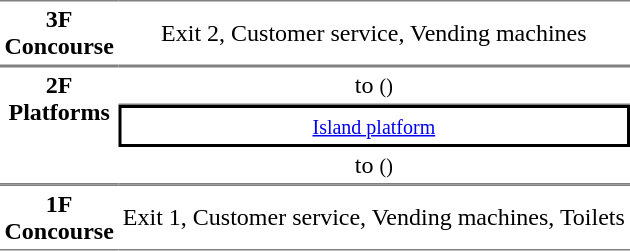<table table border=0 cellspacing=0 cellpadding=3>
<tr>
<td style="border-bottom:solid 1px gray; border-top:solid 1px gray;text-align:center" valign=top><strong>3F<br>Concourse</strong></td>
<td style="border-bottom:solid 1px gray; border-top:solid 1px gray;text-align:center">Exit 2, Customer service, Vending machines</td>
</tr>
<tr>
<td style="border-bottom:solid 1px gray; border-top:solid 1px gray;text-align:center" rowspan="3" valign=top><strong>2F<br>Platforms</strong></td>
<td style="border-bottom:solid 1px gray; border-top:solid 1px gray;text-align:center;">  to  <small>()</small></td>
</tr>
<tr>
<td style="border-right:solid 2px black;border-left:solid 2px black;border-top:solid 2px black;border-bottom:solid 2px black;text-align:center;" colspan=2><small><a href='#'>Island platform</a></small></td>
</tr>
<tr>
<td style="border-bottom:solid 1px gray;text-align:center;"> to  <small>() </small></td>
</tr>
<tr>
<td style="border-bottom:solid 1px gray; border-top:solid 1px gray;text-align:center" valign=top><strong>1F<br>Concourse</strong></td>
<td style="border-bottom:solid 1px gray; border-top:solid 1px gray;text-align:center">Exit 1, Customer service, Vending machines, Toilets</td>
</tr>
</table>
